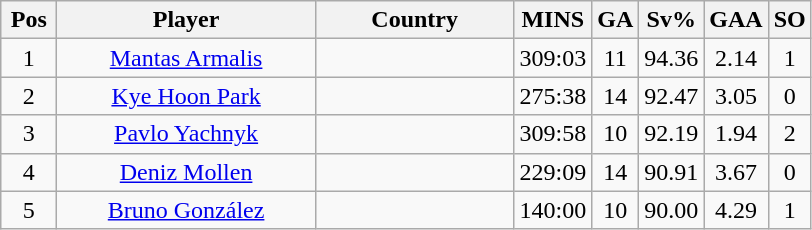<table class="wikitable sortable" style="text-align: center;">
<tr>
<th width=30>Pos</th>
<th width=165>Player</th>
<th width=125>Country</th>
<th width=20>MINS</th>
<th width=20>GA</th>
<th width=20>Sv%</th>
<th width=20>GAA</th>
<th width=20>SO</th>
</tr>
<tr>
<td>1</td>
<td><a href='#'>Mantas Armalis</a></td>
<td></td>
<td>309:03</td>
<td>11</td>
<td>94.36</td>
<td>2.14</td>
<td>1</td>
</tr>
<tr>
<td>2</td>
<td><a href='#'>Kye Hoon Park</a></td>
<td></td>
<td>275:38</td>
<td>14</td>
<td>92.47</td>
<td>3.05</td>
<td>0</td>
</tr>
<tr>
<td>3</td>
<td><a href='#'>Pavlo Yachnyk</a></td>
<td></td>
<td>309:58</td>
<td>10</td>
<td>92.19</td>
<td>1.94</td>
<td>2</td>
</tr>
<tr>
<td>4</td>
<td><a href='#'>Deniz Mollen</a></td>
<td></td>
<td>229:09</td>
<td>14</td>
<td>90.91</td>
<td>3.67</td>
<td>0</td>
</tr>
<tr>
<td>5</td>
<td><a href='#'>Bruno González</a></td>
<td></td>
<td>140:00</td>
<td>10</td>
<td>90.00</td>
<td>4.29</td>
<td>1</td>
</tr>
</table>
